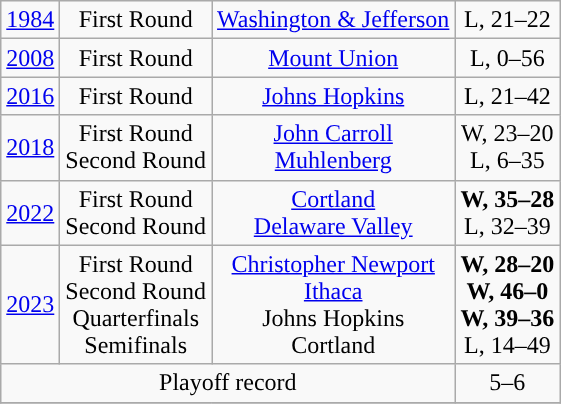<table class="wikitable" style="text-align: center;">
<tr align="center">
<td><a href='#'>1984</a></td>
<td>First Round</td>
<td><a href='#'>Washington & Jefferson</a></td>
<td>L, 21–22</td>
</tr>
<tr align="center">
<td><a href='#'>2008</a></td>
<td>First Round</td>
<td><a href='#'>Mount Union</a></td>
<td>L, 0–56</td>
</tr>
<tr align="center">
<td><a href='#'>2016</a></td>
<td>First Round</td>
<td><a href='#'>Johns Hopkins</a></td>
<td>L, 21–42</td>
</tr>
<tr align="center">
<td><a href='#'>2018</a></td>
<td>First Round<br>Second Round</td>
<td><a href='#'>John Carroll</a><br><a href='#'>Muhlenberg</a></td>
<td>W, 23–20<br>L, 6–35</td>
</tr>
<tr align="center">
<td><a href='#'>2022</a></td>
<td>First Round<br>Second Round</td>
<td><a href='#'>Cortland</a><br><a href='#'>Delaware Valley</a></td>
<td><strong>W, 35–28</strong><br>L, 32–39</td>
</tr>
<tr align="center">
<td><a href='#'>2023</a></td>
<td>First Round<br>Second Round<br>Quarterfinals<br>Semifinals</td>
<td><a href='#'>Christopher Newport</a><br><a href='#'>Ithaca</a><br>Johns Hopkins<br>Cortland</td>
<td><strong>W, 28–20</strong><br><strong>W, 46–0</strong><br><strong>W, 39–36</strong><br>L, 14–49</td>
</tr>
<tr align="center">
<td colspan=3>Playoff record</td>
<td colspan=2>5–6</td>
</tr>
<tr>
</tr>
</table>
